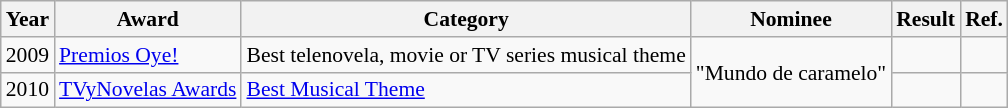<table class="wikitable sortable" style="font-size: 90%;">
<tr>
<th>Year</th>
<th>Award</th>
<th>Category</th>
<th>Nominee</th>
<th>Result</th>
<th class="unsortable">Ref.</th>
</tr>
<tr>
<td>2009</td>
<td><a href='#'>Premios Oye!</a></td>
<td>Best telenovela, movie or TV series musical theme</td>
<td rowspan="2">"Mundo de caramelo"</td>
<td></td>
<td></td>
</tr>
<tr>
<td>2010</td>
<td><a href='#'>TVyNovelas Awards</a></td>
<td><a href='#'>Best Musical Theme</a></td>
<td></td>
<td></td>
</tr>
</table>
